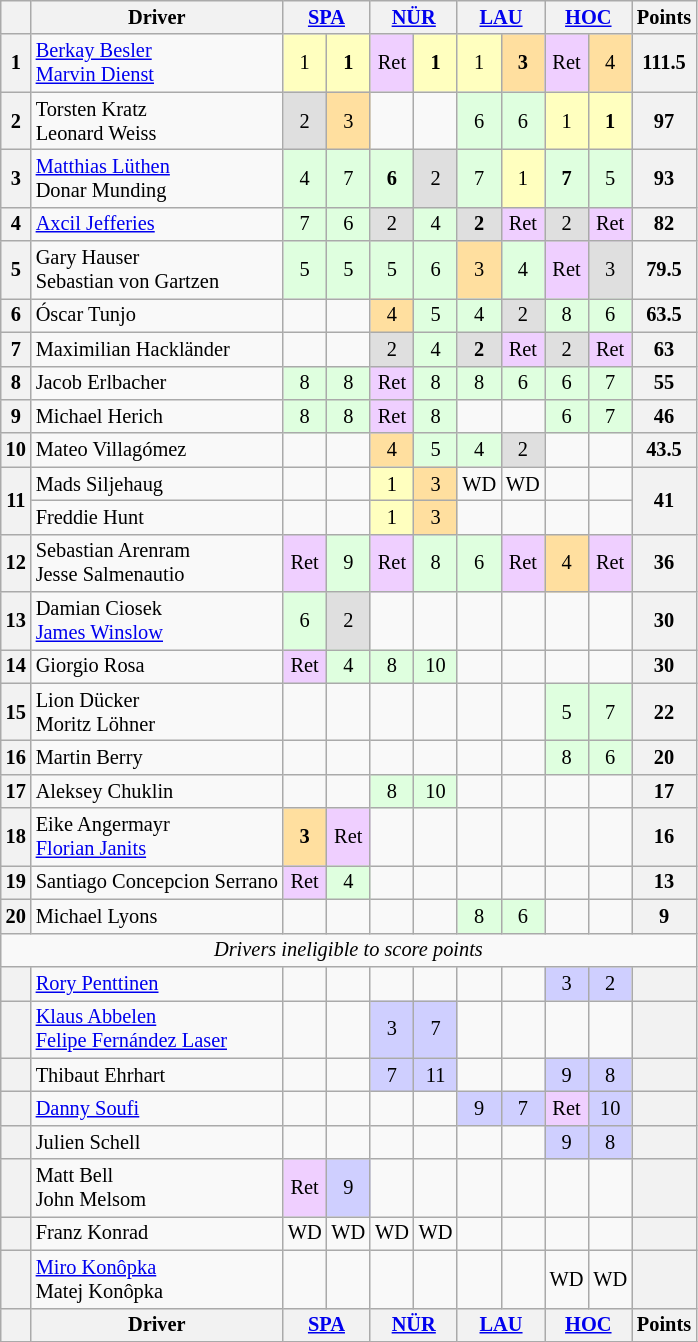<table class="wikitable" style="font-size:85%; text-align:center;">
<tr>
<th></th>
<th>Driver</th>
<th colspan=2><a href='#'>SPA</a><br></th>
<th colspan=2><a href='#'>NÜR</a><br></th>
<th colspan=2><a href='#'>LAU</a><br></th>
<th colspan=2><a href='#'>HOC</a><br></th>
<th>Points</th>
</tr>
<tr>
<th>1</th>
<td align=left> <a href='#'>Berkay Besler</a><br> <a href='#'>Marvin Dienst</a></td>
<td style="background:#FFFFBF;">1</td>
<td style="background:#FFFFBF;"><strong>1</strong></td>
<td style="background:#EFCFFF;">Ret</td>
<td style="background:#FFFFBF;"><strong>1</strong></td>
<td style="background:#FFFFBF;">1</td>
<td style="background:#FFDF9F;"><strong>3</strong></td>
<td style="background:#EFCFFF;">Ret</td>
<td style="background:#FFDF9F;">4</td>
<th>111.5</th>
</tr>
<tr>
<th>2</th>
<td align=left> Torsten Kratz<br> Leonard Weiss</td>
<td style="background:#DFDFDF;">2</td>
<td style="background:#FFDF9F;">3</td>
<td></td>
<td></td>
<td style="background:#DFFFDF;">6</td>
<td style="background:#DFFFDF;">6</td>
<td style="background:#FFFFBF;">1</td>
<td style="background:#FFFFBF;"><strong>1</strong></td>
<th>97</th>
</tr>
<tr>
<th>3</th>
<td align=left> <a href='#'>Matthias Lüthen</a><br> Donar Munding</td>
<td style="background:#DFFFDF;">4</td>
<td style="background:#DFFFDF;">7</td>
<td style="background:#DFFFDF;"><strong>6</strong></td>
<td style="background:#DFDFDF;">2</td>
<td style="background:#DFFFDF;">7</td>
<td style="background:#FFFFBF;">1</td>
<td style="background:#DFFFDF;"><strong>7</strong></td>
<td style="background:#DFFFDF;">5</td>
<th>93</th>
</tr>
<tr>
<th>4</th>
<td align=left> <a href='#'>Axcil Jefferies</a></td>
<td style="background:#DFFFDF;">7</td>
<td style="background:#DFFFDF;">6</td>
<td style="background:#DFDFDF;">2</td>
<td style="background:#DFFFDF;">4</td>
<td style="background:#DFDFDF;"><strong>2</strong></td>
<td style="background:#EFCFFF;">Ret</td>
<td style="background:#DFDFDF;">2</td>
<td style="background:#EFCFFF;">Ret</td>
<th>82</th>
</tr>
<tr>
<th>5</th>
<td align=left> Gary Hauser<br> Sebastian von Gartzen</td>
<td style="background:#DFFFDF;">5</td>
<td style="background:#DFFFDF;">5</td>
<td style="background:#DFFFDF;">5</td>
<td style="background:#DFFFDF;">6</td>
<td style="background:#FFDF9F;">3</td>
<td style="background:#DFFFDF;">4</td>
<td style="background:#EFCFFF;">Ret</td>
<td style="background:#DFDFDF;">3</td>
<th>79.5</th>
</tr>
<tr>
<th>6</th>
<td align=left> Óscar Tunjo</td>
<td></td>
<td></td>
<td style="background:#FFDF9F;">4</td>
<td style="background:#DFFFDF;">5</td>
<td style="background:#DFFFDF;">4</td>
<td style="background:#DFDFDF;">2</td>
<td style="background:#DFFFDF;">8</td>
<td style="background:#DFFFDF;">6</td>
<th>63.5</th>
</tr>
<tr>
<th>7</th>
<td align=left> Maximilian Hackländer</td>
<td></td>
<td></td>
<td style="background:#DFDFDF;">2</td>
<td style="background:#DFFFDF;">4</td>
<td style="background:#DFDFDF;"><strong>2</strong></td>
<td style="background:#EFCFFF;">Ret</td>
<td style="background:#DFDFDF;">2</td>
<td style="background:#EFCFFF;">Ret</td>
<th>63</th>
</tr>
<tr>
<th>8</th>
<td align=left> Jacob Erlbacher</td>
<td style="background:#DFFFDF;">8</td>
<td style="background:#DFFFDF;">8</td>
<td style="background:#EFCFFF;">Ret</td>
<td style="background:#DFFFDF;">8</td>
<td style="background:#DFFFDF;">8</td>
<td style="background:#DFFFDF;">6</td>
<td style="background:#DFFFDF;">6</td>
<td style="background:#DFFFDF;">7</td>
<th>55</th>
</tr>
<tr>
<th>9</th>
<td align=left> Michael Herich</td>
<td style="background:#DFFFDF;">8</td>
<td style="background:#DFFFDF;">8</td>
<td style="background:#EFCFFF;">Ret</td>
<td style="background:#DFFFDF;">8</td>
<td></td>
<td></td>
<td style="background:#DFFFDF;">6</td>
<td style="background:#DFFFDF;">7</td>
<th>46</th>
</tr>
<tr>
<th>10</th>
<td align=left> Mateo Villagómez</td>
<td></td>
<td></td>
<td style="background:#FFDF9F;">4</td>
<td style="background:#DFFFDF;">5</td>
<td style="background:#DFFFDF;">4</td>
<td style="background:#DFDFDF;">2</td>
<td></td>
<td></td>
<th>43.5</th>
</tr>
<tr>
<th rowspan=2>11</th>
<td align=left> Mads Siljehaug</td>
<td></td>
<td></td>
<td style="background:#FFFFBF;">1</td>
<td style="background:#FFDF9F;">3</td>
<td>WD</td>
<td>WD</td>
<td></td>
<td></td>
<th rowspan=2>41</th>
</tr>
<tr>
<td align=left> Freddie Hunt</td>
<td></td>
<td></td>
<td style="background:#FFFFBF;">1</td>
<td style="background:#FFDF9F;">3</td>
<td></td>
<td></td>
<td></td>
<td></td>
</tr>
<tr>
<th>12</th>
<td align=left> Sebastian Arenram<br> Jesse Salmenautio</td>
<td style="background:#EFCFFF;">Ret</td>
<td style="background:#DFFFDF;">9</td>
<td style="background:#EFCFFF;">Ret</td>
<td style="background:#DFFFDF;">8</td>
<td style="background:#DFFFDF;">6</td>
<td style="background:#EFCFFF;">Ret</td>
<td style="background:#FFDF9F;">4</td>
<td style="background:#EFCFFF;">Ret</td>
<th>36</th>
</tr>
<tr>
<th>13</th>
<td align=left> Damian Ciosek<br> <a href='#'>James Winslow</a></td>
<td style="background:#DFFFDF;">6</td>
<td style="background:#DFDFDF;">2</td>
<td></td>
<td></td>
<td></td>
<td></td>
<td></td>
<td></td>
<th>30</th>
</tr>
<tr>
<th>14</th>
<td align=left> Giorgio Rosa</td>
<td style="background:#EFCFFF;">Ret</td>
<td style="background:#DFFFDF;">4</td>
<td style="background:#DFFFDF;">8</td>
<td style="background:#DFFFDF;">10</td>
<td></td>
<td></td>
<td></td>
<td></td>
<th>30</th>
</tr>
<tr>
<th>15</th>
<td align=left> Lion Dücker<br> Moritz Löhner</td>
<td></td>
<td></td>
<td></td>
<td></td>
<td></td>
<td></td>
<td style="background:#DFFFDF;">5</td>
<td style="background:#DFFFDF;">7</td>
<th>22</th>
</tr>
<tr>
<th>16</th>
<td align=left> Martin Berry</td>
<td></td>
<td></td>
<td></td>
<td></td>
<td></td>
<td></td>
<td style="background:#DFFFDF;">8</td>
<td style="background:#DFFFDF;">6</td>
<th>20</th>
</tr>
<tr>
<th>17</th>
<td align=left> Aleksey Chuklin</td>
<td></td>
<td></td>
<td style="background:#DFFFDF;">8</td>
<td style="background:#DFFFDF;">10</td>
<td></td>
<td></td>
<td></td>
<td></td>
<th>17</th>
</tr>
<tr>
<th>18</th>
<td align=left> Eike Angermayr<br> <a href='#'>Florian Janits</a></td>
<td style="background:#FFDF9F;"><strong>3</strong></td>
<td style="background:#EFCFFF;">Ret</td>
<td></td>
<td></td>
<td></td>
<td></td>
<td></td>
<td></td>
<th>16</th>
</tr>
<tr>
<th>19</th>
<td align=left> Santiago Concepcion Serrano</td>
<td style="background:#EFCFFF;">Ret</td>
<td style="background:#DFFFDF;">4</td>
<td></td>
<td></td>
<td></td>
<td></td>
<td></td>
<td></td>
<th>13</th>
</tr>
<tr>
<th>20</th>
<td align=left> Michael Lyons</td>
<td></td>
<td></td>
<td></td>
<td></td>
<td style="background:#DFFFDF;">8</td>
<td style="background:#DFFFDF;">6</td>
<td></td>
<td></td>
<th>9</th>
</tr>
<tr>
<td colspan=11><em>Drivers ineligible to score points</em></td>
</tr>
<tr>
<th></th>
<td align=left> <a href='#'>Rory Penttinen</a></td>
<td></td>
<td></td>
<td></td>
<td></td>
<td></td>
<td></td>
<td style="background:#CFCFFF;">3</td>
<td style="background:#CFCFFF;">2</td>
<th></th>
</tr>
<tr>
<th></th>
<td align=left> <a href='#'>Klaus Abbelen</a><br> <a href='#'>Felipe Fernández Laser</a></td>
<td></td>
<td></td>
<td style="background:#CFCFFF;">3</td>
<td style="background:#CFCFFF;">7</td>
<td></td>
<td></td>
<td></td>
<td></td>
<th></th>
</tr>
<tr>
<th></th>
<td align=left> Thibaut Ehrhart</td>
<td></td>
<td></td>
<td style="background:#CFCFFF;">7</td>
<td style="background:#CFCFFF;">11</td>
<td></td>
<td></td>
<td style="background:#CFCFFF;">9</td>
<td style="background:#CFCFFF;">8</td>
<th></th>
</tr>
<tr>
<th></th>
<td align=left> <a href='#'>Danny Soufi</a></td>
<td></td>
<td></td>
<td></td>
<td></td>
<td style="background:#CFCFFF;">9</td>
<td style="background:#CFCFFF;">7</td>
<td style="background:#EFCFFF;">Ret</td>
<td style="background:#CFCFFF;">10</td>
<th></th>
</tr>
<tr>
<th></th>
<td align=left> Julien Schell</td>
<td></td>
<td></td>
<td></td>
<td></td>
<td></td>
<td></td>
<td style="background:#CFCFFF;">9</td>
<td style="background:#CFCFFF;">8</td>
<th></th>
</tr>
<tr>
<th></th>
<td align=left> Matt Bell<br> John Melsom</td>
<td style="background:#EFCFFF;">Ret</td>
<td style="background:#CFCFFF;">9</td>
<td></td>
<td></td>
<td></td>
<td></td>
<td></td>
<td></td>
<th></th>
</tr>
<tr>
<th></th>
<td align=left> Franz Konrad</td>
<td>WD</td>
<td>WD</td>
<td>WD</td>
<td>WD</td>
<td></td>
<td></td>
<td></td>
<td></td>
<th></th>
</tr>
<tr>
<th></th>
<td align=left> <a href='#'>Miro Konôpka</a><br> Matej Konôpka</td>
<td></td>
<td></td>
<td></td>
<td></td>
<td></td>
<td></td>
<td>WD</td>
<td>WD</td>
<th></th>
</tr>
<tr>
<th></th>
<th>Driver</th>
<th colspan=2><a href='#'>SPA</a><br></th>
<th colspan=2><a href='#'>NÜR</a><br></th>
<th colspan=2><a href='#'>LAU</a><br></th>
<th colspan=2><a href='#'>HOC</a><br></th>
<th>Points</th>
</tr>
<tr>
</tr>
</table>
